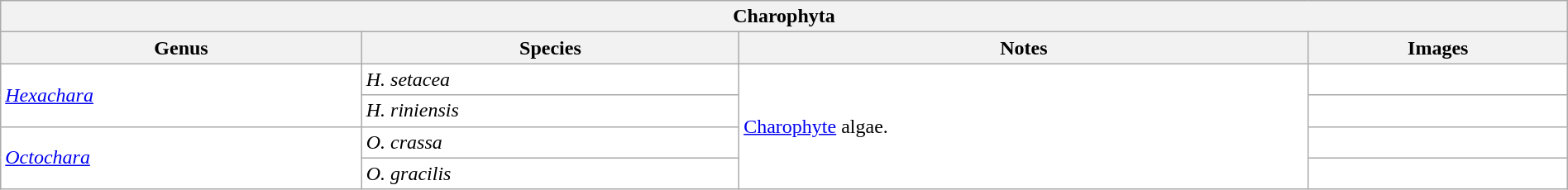<table class="wikitable sortable" style="background:white; width:100%;">
<tr>
<th colspan="4" align="center">Charophyta</th>
</tr>
<tr>
<th>Genus</th>
<th>Species</th>
<th>Notes</th>
<th>Images</th>
</tr>
<tr>
<td rowspan="2"><em><a href='#'>Hexachara</a></em></td>
<td><em>H. setacea</em></td>
<td rowspan="4"><a href='#'>Charophyte</a> algae.</td>
<td></td>
</tr>
<tr>
<td><em>H. riniensis</em></td>
<td></td>
</tr>
<tr>
<td rowspan="2"><em><a href='#'>Octochara</a></em></td>
<td><em>O. crassa</em></td>
<td></td>
</tr>
<tr>
<td><em>O. gracilis</em></td>
<td></td>
</tr>
</table>
